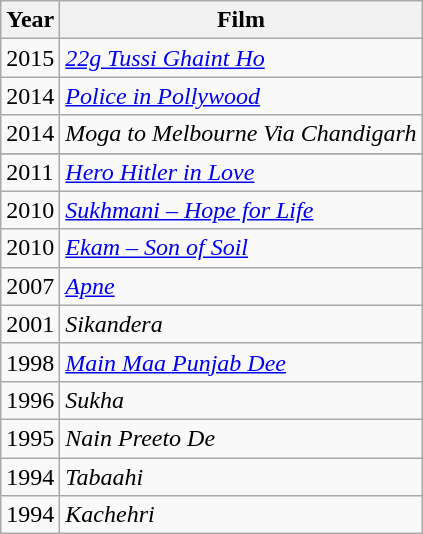<table class="wikitable">
<tr>
<th>Year</th>
<th>Film</th>
</tr>
<tr>
<td>2015</td>
<td><em><a href='#'>22g Tussi Ghaint Ho</a></em></td>
</tr>
<tr>
<td>2014</td>
<td><em><a href='#'>Police in Pollywood</a></em></td>
</tr>
<tr>
<td>2014</td>
<td><em>Moga to Melbourne Via Chandigarh</em></td>
</tr>
<tr>
</tr>
<tr>
<td>2011</td>
<td><em><a href='#'>Hero Hitler in Love</a></em></td>
</tr>
<tr>
<td>2010</td>
<td><em><a href='#'>Sukhmani – Hope for Life</a></em></td>
</tr>
<tr>
<td>2010</td>
<td><em><a href='#'>Ekam – Son of Soil</a></em></td>
</tr>
<tr>
<td>2007</td>
<td><em><a href='#'>Apne</a></em></td>
</tr>
<tr>
<td>2001</td>
<td><em>Sikandera</em></td>
</tr>
<tr>
<td>1998</td>
<td><em><a href='#'>Main Maa Punjab Dee</a></em></td>
</tr>
<tr>
<td>1996</td>
<td><em>Sukha</em></td>
</tr>
<tr>
<td>1995</td>
<td><em>Nain Preeto De</em></td>
</tr>
<tr>
<td>1994</td>
<td><em>Tabaahi</em></td>
</tr>
<tr>
<td>1994</td>
<td><em>Kachehri</em></td>
</tr>
</table>
